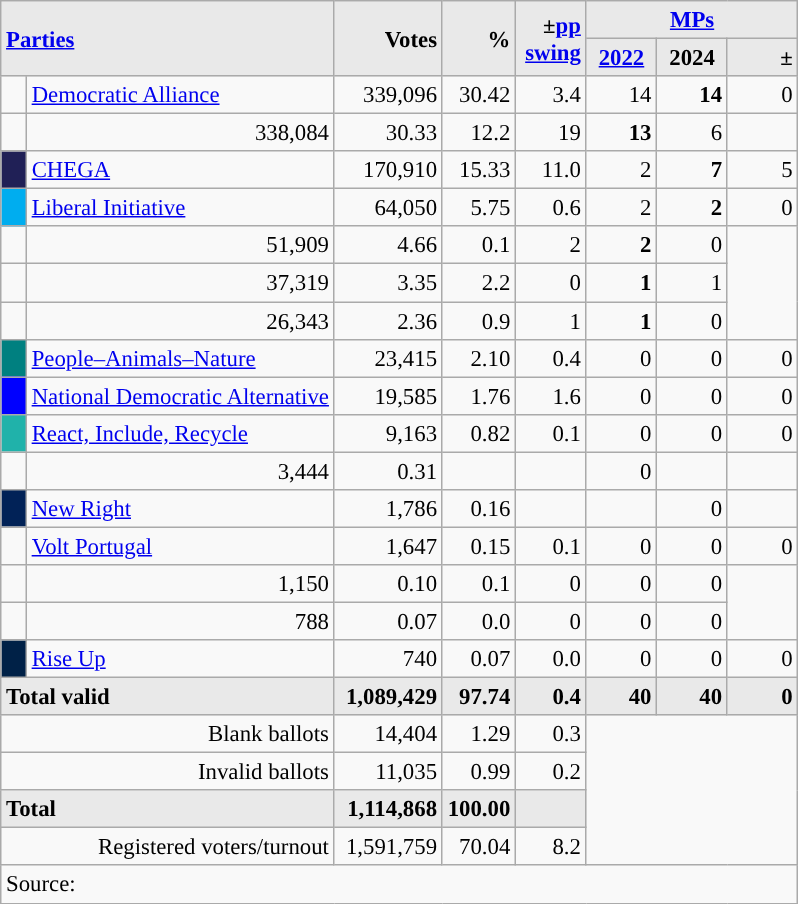<table class="wikitable" style="text-align:right; font-size:95%;">
<tr>
<th rowspan="2" colspan="2" style="background:#e9e9e9; text-align:left;" alignleft><a href='#'>Parties</a></th>
<th rowspan="2" style="background:#e9e9e9; text-align:right;">Votes</th>
<th rowspan="2" style="background:#e9e9e9; text-align:right;">%</th>
<th rowspan="2" style="background:#e9e9e9; text-align:right;">±<a href='#'>pp</a> <a href='#'>swing</a></th>
<th colspan="3" style="background:#e9e9e9; text-align:center;"><a href='#'>MPs</a></th>
</tr>
<tr style="background-color:#E9E9E9">
<th style="background-color:#E9E9E9;text-align:center;"><a href='#'>2022</a></th>
<th style="background-color:#E9E9E9;text-align:center;">2024</th>
<th style="background:#e9e9e9; text-align:right;">±</th>
</tr>
<tr>
<td style="width: 10px"></td>
<td align="left"><a href='#'>Democratic Alliance</a> </td>
<td>339,096</td>
<td>30.42</td>
<td>3.4</td>
<td>14</td>
<td><strong>14</strong></td>
<td>0</td>
</tr>
<tr>
<td></td>
<td>338,084</td>
<td>30.33</td>
<td>12.2</td>
<td>19</td>
<td><strong>13</strong></td>
<td>6</td>
</tr>
<tr>
<td style="width: 10px" bgcolor="#202056" align="center"></td>
<td align="left"><a href='#'>CHEGA</a></td>
<td>170,910</td>
<td>15.33</td>
<td>11.0</td>
<td>2</td>
<td><strong>7</strong></td>
<td>5</td>
</tr>
<tr>
<td style="width: 10px" bgcolor="#00ADEF" align="center"></td>
<td align="left"><a href='#'>Liberal Initiative</a></td>
<td>64,050</td>
<td>5.75</td>
<td>0.6</td>
<td>2</td>
<td><strong>2</strong></td>
<td>0</td>
</tr>
<tr>
<td></td>
<td>51,909</td>
<td>4.66</td>
<td>0.1</td>
<td>2</td>
<td><strong>2</strong></td>
<td>0</td>
</tr>
<tr>
<td></td>
<td>37,319</td>
<td>3.35</td>
<td>2.2</td>
<td>0</td>
<td><strong>1</strong></td>
<td>1</td>
</tr>
<tr>
<td></td>
<td>26,343</td>
<td>2.36</td>
<td>0.9</td>
<td>1</td>
<td><strong>1</strong></td>
<td>0</td>
</tr>
<tr>
<td style="width: 10px" bgcolor="teal" align="center"></td>
<td align="left"><a href='#'>People–Animals–Nature</a></td>
<td>23,415</td>
<td>2.10</td>
<td>0.4</td>
<td>0</td>
<td>0</td>
<td>0</td>
</tr>
<tr>
<td style="width: 10px" bgcolor="blue" align="center"></td>
<td align="left"><a href='#'>National Democratic Alternative</a></td>
<td>19,585</td>
<td>1.76</td>
<td>1.6</td>
<td>0</td>
<td>0</td>
<td>0</td>
</tr>
<tr>
<td style="width: 10px" bgcolor="LightSeaGreen" align="center"></td>
<td align="left"><a href='#'>React, Include, Recycle</a></td>
<td>9,163</td>
<td>0.82</td>
<td>0.1</td>
<td>0</td>
<td>0</td>
<td>0</td>
</tr>
<tr>
<td></td>
<td>3,444</td>
<td>0.31</td>
<td></td>
<td></td>
<td>0</td>
<td></td>
</tr>
<tr>
<td style="width: 10px" bgcolor="#012257" align="center"></td>
<td align="left"><a href='#'>New Right</a></td>
<td>1,786</td>
<td>0.16</td>
<td></td>
<td></td>
<td>0</td>
<td></td>
</tr>
<tr>
<td style="width: 10px"></td>
<td align="left"><a href='#'>Volt Portugal</a></td>
<td>1,647</td>
<td>0.15</td>
<td>0.1</td>
<td>0</td>
<td>0</td>
<td>0</td>
</tr>
<tr>
<td></td>
<td>1,150</td>
<td>0.10</td>
<td>0.1</td>
<td>0</td>
<td>0</td>
<td>0</td>
</tr>
<tr>
<td></td>
<td>788</td>
<td>0.07</td>
<td>0.0</td>
<td>0</td>
<td>0</td>
<td>0</td>
</tr>
<tr>
<td style="width: 10px" bgcolor="#002147" align="center"></td>
<td align="left"><a href='#'>Rise Up</a></td>
<td>740</td>
<td>0.07</td>
<td>0.0</td>
<td>0</td>
<td>0</td>
<td>0</td>
</tr>
<tr>
<td colspan=2 align=left style="background-color:#E9E9E9"><strong>Total valid</strong></td>
<td width="65" align="right" style="background-color:#E9E9E9"><strong>1,089,429</strong></td>
<td width="40" align="right" style="background-color:#E9E9E9"><strong>97.74</strong></td>
<td width="40" align="right" style="background-color:#E9E9E9"><strong>0.4</strong></td>
<td width="40" align="right" style="background-color:#E9E9E9"><strong>40</strong></td>
<td width="40" align="right" style="background-color:#E9E9E9"><strong>40</strong></td>
<td width="40" align="right" style="background-color:#E9E9E9"><strong>0</strong></td>
</tr>
<tr>
<td colspan=2>Blank ballots</td>
<td>14,404</td>
<td>1.29</td>
<td>0.3</td>
<td colspan="3" rowspan="4"></td>
</tr>
<tr>
<td colspan=2>Invalid ballots</td>
<td>11,035</td>
<td>0.99</td>
<td>0.2</td>
</tr>
<tr>
<td colspan=2 align=left style="background-color:#E9E9E9"><strong>Total</strong></td>
<td width="50" align="right" style="background-color:#E9E9E9"><strong>1,114,868</strong></td>
<td width="40" align="right" style="background-color:#E9E9E9"><strong>100.00</strong></td>
<td width="40" align="right" style="background-color:#E9E9E9"></td>
</tr>
<tr>
<td colspan=2>Registered voters/turnout</td>
<td>1,591,759</td>
<td>70.04</td>
<td>8.2</td>
</tr>
<tr>
<td colspan=8 align=left>Source: </td>
</tr>
</table>
